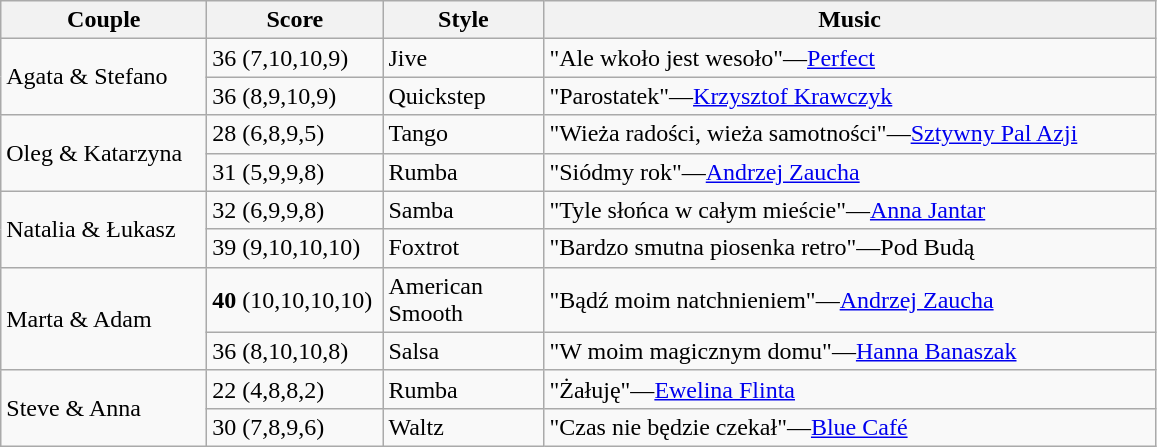<table class="wikitable">
<tr>
<th width="130">Couple</th>
<th width="110">Score</th>
<th width="100">Style</th>
<th width="400">Music</th>
</tr>
<tr>
<td rowspan="2">Agata & Stefano</td>
<td>36 (7,10,10,9)</td>
<td>Jive</td>
<td>"Ale wkoło jest wesoło"—<a href='#'>Perfect</a></td>
</tr>
<tr>
<td>36 (8,9,10,9)</td>
<td>Quickstep</td>
<td>"Parostatek"—<a href='#'>Krzysztof Krawczyk</a></td>
</tr>
<tr>
<td rowspan="2">Oleg & Katarzyna</td>
<td>28 (6,8,9,5)</td>
<td>Tango</td>
<td>"Wieża radości, wieża samotności"—<a href='#'>Sztywny Pal Azji</a></td>
</tr>
<tr>
<td>31 (5,9,9,8)</td>
<td>Rumba</td>
<td>"Siódmy rok"—<a href='#'>Andrzej Zaucha</a></td>
</tr>
<tr>
<td rowspan="2">Natalia & Łukasz</td>
<td>32 (6,9,9,8)</td>
<td>Samba</td>
<td>"Tyle słońca w całym mieście"—<a href='#'>Anna Jantar</a></td>
</tr>
<tr>
<td>39 (9,10,10,10)</td>
<td>Foxtrot</td>
<td>"Bardzo smutna piosenka retro"—Pod Budą</td>
</tr>
<tr>
<td rowspan="2">Marta & Adam</td>
<td><strong>40</strong> (10,10,10,10)</td>
<td>American Smooth</td>
<td>"Bądź moim natchnieniem"—<a href='#'>Andrzej Zaucha</a></td>
</tr>
<tr>
<td>36 (8,10,10,8)</td>
<td>Salsa</td>
<td>"W moim magicznym domu"—<a href='#'>Hanna Banaszak</a></td>
</tr>
<tr>
<td rowspan="2">Steve & Anna</td>
<td>22 (4,8,8,2)</td>
<td>Rumba</td>
<td>"Żałuję"—<a href='#'>Ewelina Flinta</a></td>
</tr>
<tr>
<td>30 (7,8,9,6)</td>
<td>Waltz</td>
<td>"Czas nie będzie czekał"—<a href='#'>Blue Café</a></td>
</tr>
</table>
